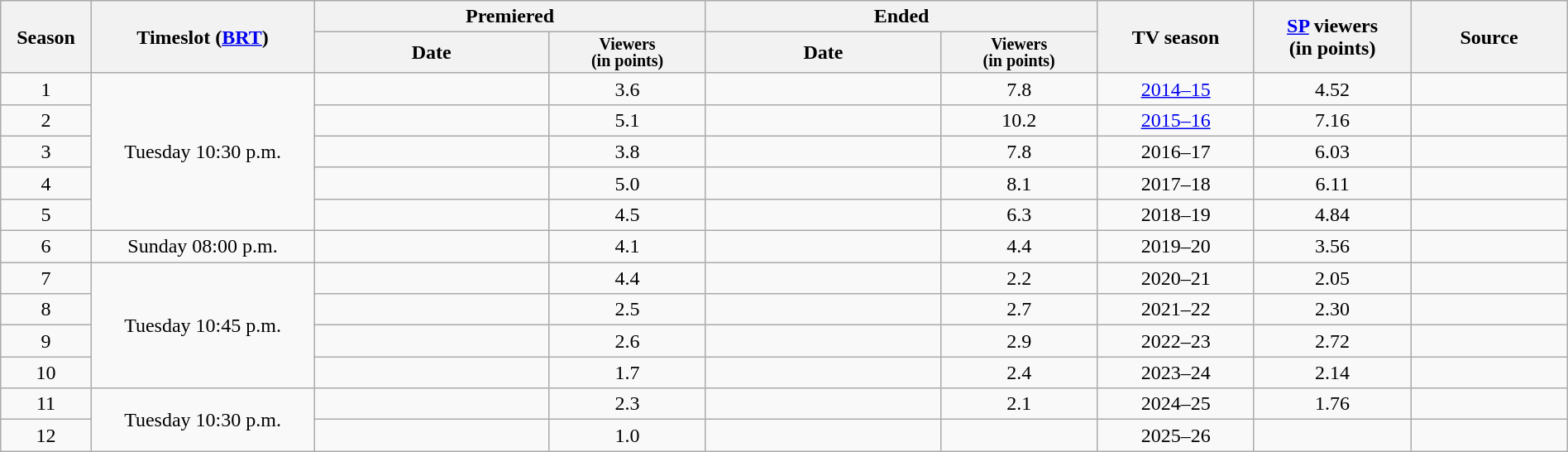<table class="wikitable" style="text-align:center; width:100%;">
<tr>
<th rowspan=2>Season</th>
<th rowspan=2>Timeslot (<a href='#'>BRT</a>)</th>
<th colspan=2 width="25%">Premiered</th>
<th colspan=2 width="25%">Ended</th>
<th rowspan=2 width="10%">TV season</th>
<th rowspan=2 width="10%"><a href='#'>SP</a> viewers<br>(in points)</th>
<th rowspan=2 width="10%">Source</th>
</tr>
<tr>
<th>Date</th>
<th span style="width:10%; font-size:smaller; font-weight:bold; line-height:100%;">Viewers<br>(in points)</th>
<th>Date</th>
<th span style="width:10%; font-size:smaller; font-weight:bold; line-height:100%;">Viewers<br>(in points)</th>
</tr>
<tr>
<td>1</td>
<td rowspan=5>Tuesday 10:30 p.m.</td>
<td></td>
<td>3.6</td>
<td></td>
<td>7.8</td>
<td><a href='#'>2014–15</a></td>
<td>4.52</td>
<td><br></td>
</tr>
<tr>
<td>2</td>
<td></td>
<td>5.1</td>
<td></td>
<td>10.2</td>
<td><a href='#'>2015–16</a></td>
<td>7.16</td>
<td><br></td>
</tr>
<tr>
<td>3</td>
<td></td>
<td>3.8</td>
<td></td>
<td>7.8</td>
<td>2016–17</td>
<td>6.03</td>
<td><br></td>
</tr>
<tr>
<td>4</td>
<td></td>
<td>5.0</td>
<td></td>
<td>8.1</td>
<td>2017–18</td>
<td>6.11</td>
<td><br></td>
</tr>
<tr>
<td>5</td>
<td></td>
<td>4.5</td>
<td></td>
<td>6.3</td>
<td>2018–19</td>
<td>4.84</td>
<td><br></td>
</tr>
<tr>
<td>6</td>
<td>Sunday 08:00 p.m.</td>
<td></td>
<td>4.1</td>
<td></td>
<td>4.4</td>
<td>2019–20</td>
<td>3.56</td>
<td><br></td>
</tr>
<tr>
<td>7</td>
<td rowspan=4>Tuesday 10:45 p.m.</td>
<td></td>
<td>4.4</td>
<td></td>
<td>2.2</td>
<td>2020–21</td>
<td>2.05</td>
<td><br></td>
</tr>
<tr>
<td>8</td>
<td></td>
<td>2.5</td>
<td></td>
<td>2.7</td>
<td>2021–22</td>
<td>2.30</td>
<td><br></td>
</tr>
<tr>
<td>9</td>
<td></td>
<td>2.6</td>
<td></td>
<td>2.9</td>
<td>2022–23</td>
<td>2.72</td>
<td><br></td>
</tr>
<tr>
<td>10</td>
<td></td>
<td>1.7</td>
<td></td>
<td>2.4</td>
<td>2023–24</td>
<td>2.14</td>
<td><br></td>
</tr>
<tr>
<td>11</td>
<td rowspan=2>Tuesday 10:30 p.m.</td>
<td></td>
<td>2.3</td>
<td></td>
<td>2.1</td>
<td>2024–25</td>
<td>1.76</td>
<td><br></td>
</tr>
<tr>
<td>12</td>
<td></td>
<td>1.0</td>
<td></td>
<td></td>
<td>2025–26</td>
<td></td>
<td></td>
</tr>
</table>
